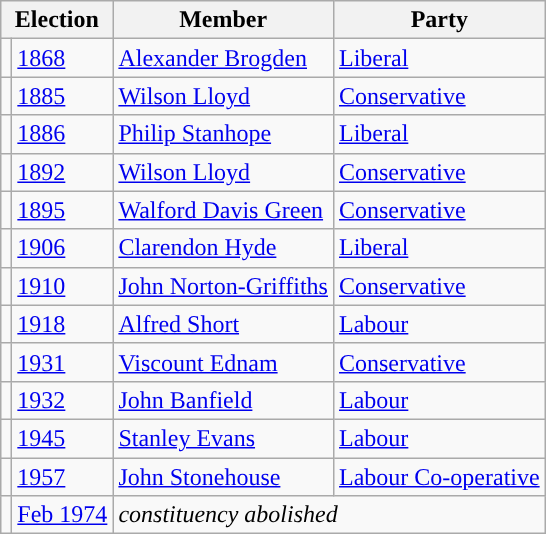<table class="wikitable">
<tr>
<th colspan="2">Election</th>
<th>Member</th>
<th>Party</th>
</tr>
<tr>
<td style="color:inherit;background-color: "></td>
<td><a href='#'>1868</a></td>
<td><a href='#'>Alexander Brogden</a></td>
<td><a href='#'>Liberal</a></td>
</tr>
<tr>
<td style="color:inherit;background-color: "></td>
<td><a href='#'>1885</a></td>
<td><a href='#'>Wilson Lloyd</a></td>
<td><a href='#'>Conservative</a></td>
</tr>
<tr>
<td style="color:inherit;background-color: "></td>
<td><a href='#'>1886</a></td>
<td><a href='#'>Philip Stanhope</a></td>
<td><a href='#'>Liberal</a></td>
</tr>
<tr>
<td style="color:inherit;background-color: "></td>
<td><a href='#'>1892</a></td>
<td><a href='#'>Wilson Lloyd</a></td>
<td><a href='#'>Conservative</a></td>
</tr>
<tr>
<td style="color:inherit;background-color: "></td>
<td><a href='#'>1895</a></td>
<td><a href='#'>Walford Davis Green</a></td>
<td><a href='#'>Conservative</a></td>
</tr>
<tr>
<td style="color:inherit;background-color: "></td>
<td><a href='#'>1906</a></td>
<td><a href='#'>Clarendon Hyde</a></td>
<td><a href='#'>Liberal</a></td>
</tr>
<tr>
<td style="color:inherit;background-color: "></td>
<td><a href='#'>1910</a></td>
<td><a href='#'>John Norton-Griffiths</a></td>
<td><a href='#'>Conservative</a></td>
</tr>
<tr>
<td style="color:inherit;background-color: "></td>
<td><a href='#'>1918</a></td>
<td><a href='#'>Alfred Short</a></td>
<td><a href='#'>Labour</a></td>
</tr>
<tr>
<td style="color:inherit;background-color: "></td>
<td><a href='#'>1931</a></td>
<td><a href='#'>Viscount Ednam</a></td>
<td><a href='#'>Conservative</a></td>
</tr>
<tr>
<td style="color:inherit;background-color: "></td>
<td><a href='#'>1932</a></td>
<td><a href='#'>John Banfield</a></td>
<td><a href='#'>Labour</a></td>
</tr>
<tr>
<td style="color:inherit;background-color: "></td>
<td><a href='#'>1945</a></td>
<td><a href='#'>Stanley Evans</a></td>
<td><a href='#'>Labour</a></td>
</tr>
<tr>
<td style="color:inherit;background-color: "></td>
<td><a href='#'>1957</a></td>
<td><a href='#'>John Stonehouse</a></td>
<td><a href='#'>Labour Co-operative</a></td>
</tr>
<tr>
<td></td>
<td><a href='#'>Feb 1974</a></td>
<td colspan="2"><em>constituency abolished</em></td>
</tr>
</table>
